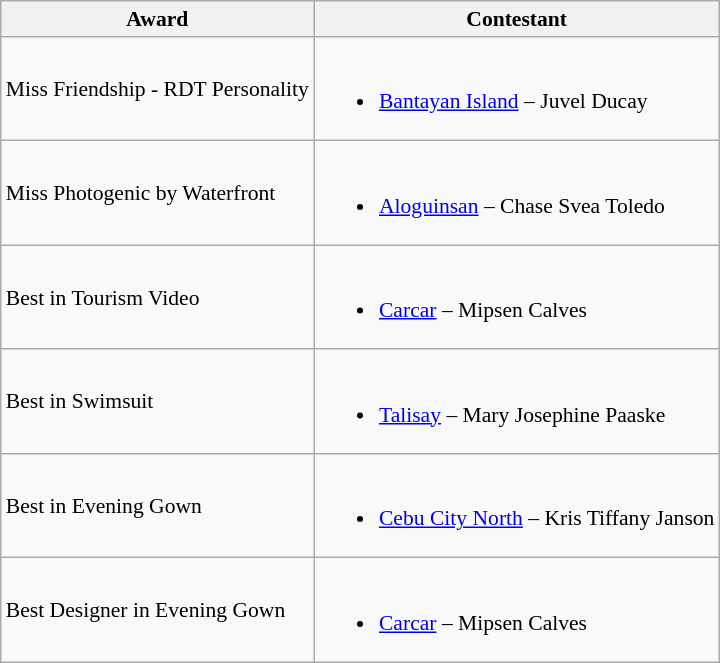<table class="wikitable sortable" style="font-size: 90%;">
<tr>
<th>Award</th>
<th>Contestant</th>
</tr>
<tr>
<td>Miss Friendship - RDT Personality</td>
<td><br><ul><li><a href='#'>Bantayan Island</a> – Juvel Ducay</li></ul></td>
</tr>
<tr>
<td>Miss Photogenic by Waterfront</td>
<td><br><ul><li><a href='#'>Aloguinsan</a> – Chase Svea Toledo</li></ul></td>
</tr>
<tr>
<td>Best in Tourism Video</td>
<td><br><ul><li><a href='#'>Carcar</a> – Mipsen Calves</li></ul></td>
</tr>
<tr>
<td>Best in Swimsuit</td>
<td><br><ul><li><a href='#'>Talisay</a> – Mary Josephine Paaske</li></ul></td>
</tr>
<tr>
<td>Best in Evening Gown</td>
<td><br><ul><li><a href='#'>Cebu City North</a> – Kris Tiffany Janson</li></ul></td>
</tr>
<tr>
<td>Best Designer in Evening Gown</td>
<td><br><ul><li><a href='#'>Carcar</a> – Mipsen Calves</li></ul></td>
</tr>
</table>
